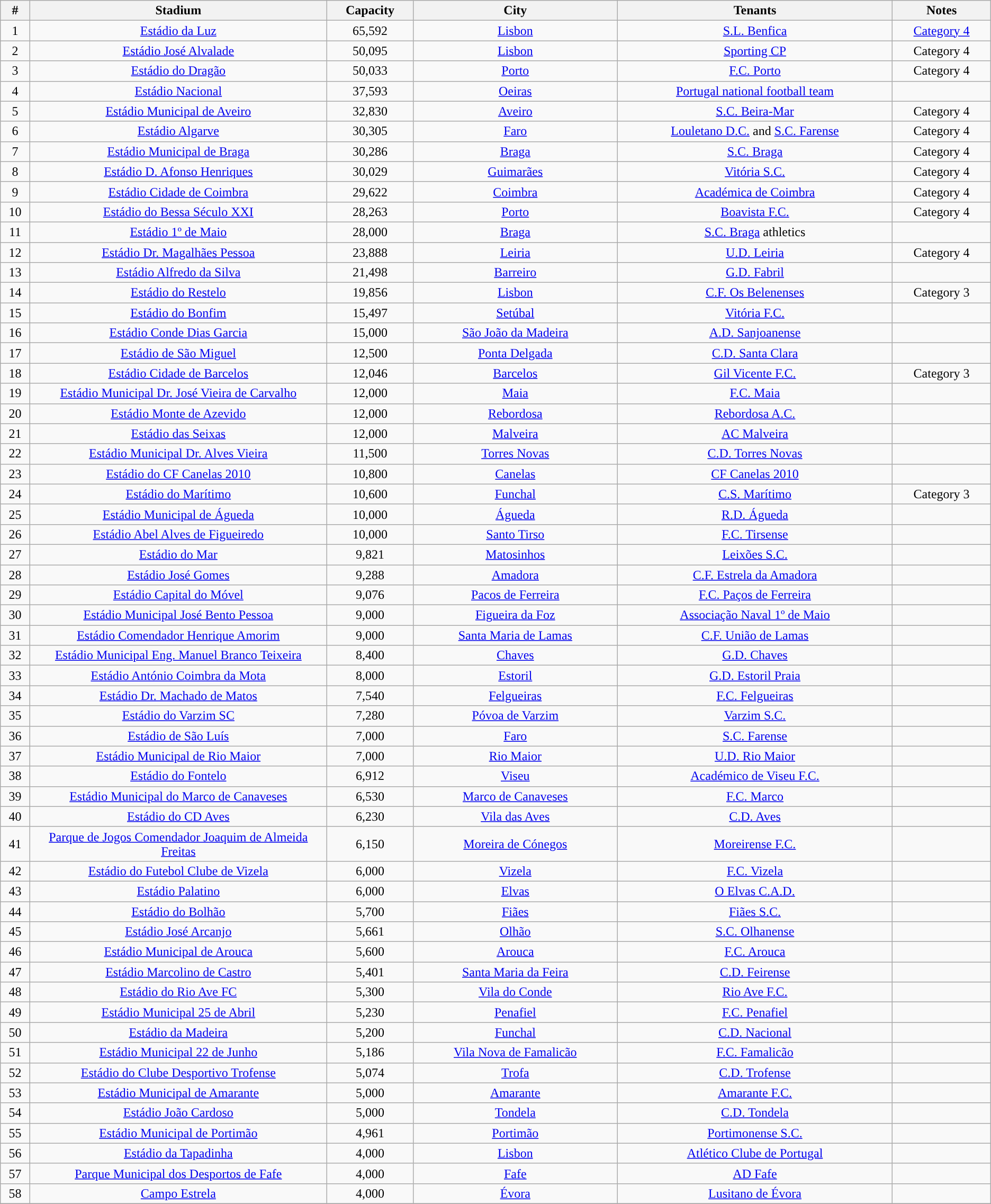<table class="wikitable sortable" style="text-align:center;">
<tr>
<th>#</th>
<th style="width:30%">Stadium</th>
<th>Capacity</th>
<th>City</th>
<th>Tenants</th>
<th>Notes</th>
</tr>
<tr>
<td style="text-align:center;">1</td>
<td><a href='#'>Estádio da Luz</a></td>
<td style="text-align:center;">65,592</td>
<td><a href='#'>Lisbon</a></td>
<td><a href='#'>S.L. Benfica</a></td>
<td><a href='#'>Category 4</a></td>
</tr>
<tr>
<td style="text-align:center;">2</td>
<td><a href='#'>Estádio José Alvalade</a></td>
<td style="text-align:center;">50,095</td>
<td><a href='#'>Lisbon</a></td>
<td><a href='#'>Sporting CP</a></td>
<td>Category 4</td>
</tr>
<tr>
<td style="text-align:center;">3</td>
<td><a href='#'>Estádio do Dragão</a></td>
<td style="text-align:center;">50,033</td>
<td><a href='#'>Porto</a></td>
<td><a href='#'>F.C. Porto</a></td>
<td>Category 4</td>
</tr>
<tr>
<td style="text-align:center;">4</td>
<td><a href='#'>Estádio Nacional</a></td>
<td style="text-align:center;">37,593</td>
<td><a href='#'>Oeiras</a></td>
<td><a href='#'>Portugal national football team</a></td>
<td></td>
</tr>
<tr>
<td style="text-align:center;">5</td>
<td><a href='#'>Estádio Municipal de Aveiro</a></td>
<td style="text-align:center;">32,830</td>
<td><a href='#'>Aveiro</a></td>
<td><a href='#'>S.C. Beira-Mar</a></td>
<td>Category 4</td>
</tr>
<tr>
<td style="text-align:center;">6</td>
<td><a href='#'>Estádio Algarve</a></td>
<td style="text-align:center;">30,305</td>
<td><a href='#'>Faro</a></td>
<td><a href='#'>Louletano D.C.</a> and <a href='#'>S.C. Farense</a></td>
<td>Category 4</td>
</tr>
<tr>
<td style="text-align:center;">7</td>
<td><a href='#'>Estádio Municipal de Braga</a></td>
<td style="text-align:center;">30,286</td>
<td><a href='#'>Braga</a></td>
<td><a href='#'>S.C. Braga</a></td>
<td>Category 4</td>
</tr>
<tr>
<td style="text-align:center;">8</td>
<td><a href='#'>Estádio D. Afonso Henriques</a></td>
<td style="text-align:center;">30,029</td>
<td><a href='#'>Guimarães</a></td>
<td><a href='#'>Vitória S.C.</a></td>
<td>Category 4</td>
</tr>
<tr>
<td style="text-align:center;">9</td>
<td><a href='#'>Estádio Cidade de Coimbra</a></td>
<td style="text-align:center;">29,622</td>
<td><a href='#'>Coimbra</a></td>
<td><a href='#'>Académica de Coimbra</a></td>
<td>Category 4</td>
</tr>
<tr>
<td style="text-align:center;">10</td>
<td><a href='#'>Estádio do Bessa Século XXI</a></td>
<td style="text-align:center;">28,263</td>
<td><a href='#'>Porto</a></td>
<td><a href='#'>Boavista F.C.</a></td>
<td>Category 4</td>
</tr>
<tr>
<td style="text-align:center;">11</td>
<td><a href='#'>Estádio 1º de Maio</a></td>
<td style="text-align:center;">28,000</td>
<td><a href='#'>Braga</a></td>
<td><a href='#'>S.C. Braga</a> athletics</td>
<td></td>
</tr>
<tr>
<td style="text-align:center;">12</td>
<td><a href='#'>Estádio Dr. Magalhães Pessoa</a></td>
<td style="text-align:center;">23,888</td>
<td><a href='#'>Leiria</a></td>
<td><a href='#'>U.D. Leiria</a></td>
<td>Category 4</td>
</tr>
<tr>
<td style="text-align:center;">13</td>
<td><a href='#'>Estádio Alfredo da Silva</a></td>
<td style="text-align:center;">21,498</td>
<td><a href='#'>Barreiro</a></td>
<td><a href='#'>G.D. Fabril</a></td>
<td></td>
</tr>
<tr>
<td style="text-align:center;">14</td>
<td><a href='#'>Estádio do Restelo</a></td>
<td style="text-align:center;">19,856</td>
<td><a href='#'>Lisbon</a></td>
<td><a href='#'>C.F. Os Belenenses</a></td>
<td>Category 3</td>
</tr>
<tr>
<td style="text-align:center;">15</td>
<td><a href='#'>Estádio do Bonfim</a></td>
<td style="text-align:center;">15,497</td>
<td><a href='#'>Setúbal</a></td>
<td><a href='#'>Vitória F.C.</a></td>
<td></td>
</tr>
<tr>
<td style="text-align:center;">16</td>
<td><a href='#'>Estádio Conde Dias Garcia</a></td>
<td style="text-align:center;">15,000</td>
<td><a href='#'>São João da Madeira</a></td>
<td><a href='#'>A.D. Sanjoanense</a></td>
<td></td>
</tr>
<tr>
<td style="text-align:center;">17</td>
<td><a href='#'>Estádio de São Miguel</a></td>
<td style="text-align:center;">12,500</td>
<td><a href='#'>Ponta Delgada</a></td>
<td><a href='#'>C.D. Santa Clara</a></td>
<td></td>
</tr>
<tr>
<td style="text-align:center;">18</td>
<td><a href='#'>Estádio Cidade de Barcelos</a></td>
<td style="text-align:center;">12,046</td>
<td><a href='#'>Barcelos</a></td>
<td><a href='#'>Gil Vicente F.C.</a></td>
<td>Category 3</td>
</tr>
<tr>
<td style="text-align:center;">19</td>
<td><a href='#'>Estádio Municipal Dr. José Vieira de Carvalho</a></td>
<td style="text-align:center;">12,000</td>
<td><a href='#'>Maia</a></td>
<td><a href='#'>F.C. Maia</a></td>
<td></td>
</tr>
<tr>
<td>20</td>
<td><a href='#'>Estádio Monte de Azevido</a></td>
<td>12,000</td>
<td><a href='#'>Rebordosa</a></td>
<td><a href='#'>Rebordosa A.C.</a></td>
<td></td>
</tr>
<tr>
<td>21</td>
<td><a href='#'>Estádio das Seixas</a></td>
<td>12,000</td>
<td><a href='#'>Malveira</a></td>
<td><a href='#'>AC Malveira</a></td>
<td></td>
</tr>
<tr>
<td style="text-align:center;">22</td>
<td><a href='#'>Estádio Municipal Dr. Alves Vieira</a></td>
<td style="text-align:center;">11,500</td>
<td><a href='#'>Torres Novas</a></td>
<td><a href='#'>C.D. Torres Novas</a></td>
<td></td>
</tr>
<tr>
<td>23</td>
<td><a href='#'>Estádio do CF Canelas 2010</a></td>
<td>10,800</td>
<td><a href='#'>Canelas</a></td>
<td><a href='#'>CF Canelas 2010</a></td>
<td></td>
</tr>
<tr>
<td style="text-align:center;">24</td>
<td><a href='#'>Estádio do Marítimo</a></td>
<td style="text-align:center;">10,600</td>
<td><a href='#'>Funchal</a></td>
<td><a href='#'>C.S. Marítimo</a></td>
<td>Category 3</td>
</tr>
<tr>
<td style="text-align:center;">25</td>
<td><a href='#'>Estádio Municipal de Águeda</a></td>
<td style="text-align:center;">10,000</td>
<td><a href='#'>Águeda</a></td>
<td><a href='#'>R.D. Águeda</a></td>
<td></td>
</tr>
<tr>
<td>26</td>
<td><a href='#'>Estádio Abel Alves de Figueiredo</a></td>
<td>10,000</td>
<td><a href='#'>Santo Tirso</a></td>
<td><a href='#'>F.C. Tirsense</a></td>
<td></td>
</tr>
<tr>
<td style="text-align:center;">27</td>
<td><a href='#'>Estádio do Mar</a></td>
<td style="text-align:center;">9,821</td>
<td><a href='#'>Matosinhos</a></td>
<td><a href='#'>Leixões S.C.</a></td>
<td></td>
</tr>
<tr>
<td style="text-align:center;">28</td>
<td><a href='#'>Estádio José Gomes</a></td>
<td style="text-align:center;">9,288</td>
<td><a href='#'>Amadora</a></td>
<td><a href='#'>C.F. Estrela da Amadora</a></td>
<td></td>
</tr>
<tr>
<td style="text-align:center;">29</td>
<td><a href='#'>Estádio Capital do Móvel</a></td>
<td style="text-align:center;">9,076</td>
<td><a href='#'>Pacos de Ferreira</a></td>
<td><a href='#'>F.C. Paços de Ferreira</a></td>
<td></td>
</tr>
<tr>
<td style="text-align:center;">30</td>
<td><a href='#'>Estádio Municipal José Bento Pessoa</a></td>
<td style="text-align:center;">9,000</td>
<td><a href='#'>Figueira da Foz</a></td>
<td><a href='#'>Associação Naval 1º de Maio</a></td>
<td></td>
</tr>
<tr>
<td>31</td>
<td><a href='#'>Estádio Comendador Henrique Amorim</a></td>
<td>9,000</td>
<td><a href='#'>Santa Maria de Lamas</a></td>
<td><a href='#'>C.F. União de Lamas</a></td>
<td></td>
</tr>
<tr>
<td style="text-align:center;">32</td>
<td><a href='#'>Estádio Municipal Eng. Manuel Branco Teixeira</a></td>
<td style="text-align:center;">8,400</td>
<td><a href='#'>Chaves</a></td>
<td><a href='#'>G.D. Chaves</a></td>
<td></td>
</tr>
<tr>
<td style="text-align:center;">33</td>
<td><a href='#'>Estádio António Coimbra da Mota</a></td>
<td style="text-align:center;">8,000</td>
<td><a href='#'>Estoril</a></td>
<td><a href='#'>G.D. Estoril Praia</a></td>
<td></td>
</tr>
<tr>
<td style="text-align:center;">34</td>
<td><a href='#'>Estádio Dr. Machado de Matos</a></td>
<td style="text-align:center;">7,540</td>
<td><a href='#'>Felgueiras</a></td>
<td><a href='#'>F.C. Felgueiras</a></td>
<td></td>
</tr>
<tr>
<td style="text-align:center;">35</td>
<td><a href='#'>Estádio do Varzim SC</a></td>
<td style="text-align:center;">7,280</td>
<td><a href='#'>Póvoa de Varzim</a></td>
<td><a href='#'>Varzim S.C.</a></td>
<td></td>
</tr>
<tr>
<td>36</td>
<td><a href='#'>Estádio de São Luís</a></td>
<td style="text-align:center;">7,000</td>
<td><a href='#'>Faro</a></td>
<td><a href='#'>S.C. Farense</a></td>
<td></td>
</tr>
<tr>
<td style="text-align:center;">37</td>
<td><a href='#'>Estádio Municipal de Rio Maior</a></td>
<td style="text-align:center;">7,000</td>
<td><a href='#'>Rio Maior</a></td>
<td><a href='#'>U.D. Rio Maior</a></td>
<td></td>
</tr>
<tr>
<td style="text-align:center;">38</td>
<td><a href='#'>Estádio do Fontelo</a></td>
<td style="text-align:center;">6,912</td>
<td><a href='#'>Viseu</a></td>
<td><a href='#'>Académico de Viseu F.C.</a></td>
<td></td>
</tr>
<tr>
<td style="text-align:center;">39</td>
<td><a href='#'>Estádio Municipal do Marco de Canaveses</a></td>
<td style="text-align:center;">6,530</td>
<td><a href='#'>Marco de Canaveses</a></td>
<td><a href='#'>F.C. Marco</a></td>
<td></td>
</tr>
<tr>
<td style="text-align:center;">40</td>
<td><a href='#'>Estádio do CD Aves</a></td>
<td style="text-align:center;">6,230</td>
<td><a href='#'>Vila das Aves</a></td>
<td><a href='#'>C.D. Aves</a></td>
<td></td>
</tr>
<tr>
<td style="text-align:center;">41</td>
<td><a href='#'>Parque de Jogos Comendador Joaquim de Almeida Freitas</a></td>
<td style="text-align:center;">6,150</td>
<td><a href='#'>Moreira de Cónegos</a></td>
<td><a href='#'>Moreirense F.C.</a></td>
<td></td>
</tr>
<tr>
<td style="text-align:center;">42</td>
<td><a href='#'>Estádio do Futebol Clube de Vizela</a></td>
<td style="text-align:center;">6,000</td>
<td><a href='#'>Vizela</a></td>
<td><a href='#'>F.C. Vizela</a></td>
<td></td>
</tr>
<tr>
<td style="text-align:center;">43</td>
<td><a href='#'>Estádio Palatino</a></td>
<td style="text-align:center;">6,000</td>
<td><a href='#'>Elvas</a></td>
<td><a href='#'>O Elvas C.A.D.</a></td>
<td></td>
</tr>
<tr>
<td style="text-align:center;">44</td>
<td><a href='#'>Estádio do Bolhão</a></td>
<td style="text-align:center;">5,700</td>
<td><a href='#'>Fiães</a></td>
<td><a href='#'>Fiães S.C.</a></td>
<td></td>
</tr>
<tr>
<td style="text-align:center;">45</td>
<td><a href='#'>Estádio José Arcanjo</a></td>
<td style="text-align:center;">5,661</td>
<td><a href='#'>Olhão</a></td>
<td><a href='#'>S.C. Olhanense</a></td>
<td></td>
</tr>
<tr>
<td style="text-align:center;">46</td>
<td><a href='#'>Estádio Municipal de Arouca</a></td>
<td style="text-align:center;">5,600</td>
<td><a href='#'>Arouca</a></td>
<td><a href='#'>F.C. Arouca</a></td>
<td></td>
</tr>
<tr>
<td style="text-align:center;">47</td>
<td><a href='#'>Estádio Marcolino de Castro</a></td>
<td style="text-align:center;">5,401</td>
<td><a href='#'>Santa Maria da Feira</a></td>
<td><a href='#'>C.D. Feirense</a></td>
<td></td>
</tr>
<tr>
<td style="text-align:center;">48</td>
<td><a href='#'>Estádio do Rio Ave FC</a></td>
<td style="text-align:center;">5,300</td>
<td><a href='#'>Vila do Conde</a></td>
<td><a href='#'>Rio Ave F.C.</a></td>
<td></td>
</tr>
<tr>
<td style="text-align:center;">49</td>
<td><a href='#'>Estádio Municipal 25 de Abril</a></td>
<td style="text-align:center;">5,230</td>
<td><a href='#'>Penafiel</a></td>
<td><a href='#'>F.C. Penafiel</a></td>
<td></td>
</tr>
<tr>
<td style="text-align:center;">50</td>
<td><a href='#'>Estádio da Madeira</a></td>
<td style="text-align:center;">5,200</td>
<td><a href='#'>Funchal</a></td>
<td><a href='#'>C.D. Nacional</a></td>
<td></td>
</tr>
<tr>
<td style="text-align:center;">51</td>
<td><a href='#'>Estádio Municipal 22 de Junho</a></td>
<td style="text-align:center;">5,186</td>
<td><a href='#'>Vila Nova de Famalicão</a></td>
<td><a href='#'>F.C. Famalicão</a></td>
<td></td>
</tr>
<tr>
<td style="text-align:center;">52</td>
<td><a href='#'>Estádio do Clube Desportivo Trofense</a></td>
<td style="text-align:center;">5,074</td>
<td><a href='#'>Trofa</a></td>
<td><a href='#'>C.D. Trofense</a></td>
<td></td>
</tr>
<tr>
<td style="text-align:center;">53</td>
<td><a href='#'>Estádio Municipal de Amarante</a></td>
<td style="text-align:center;">5,000</td>
<td><a href='#'>Amarante</a></td>
<td><a href='#'>Amarante F.C.</a></td>
<td></td>
</tr>
<tr>
<td style="text-align:center;">54</td>
<td><a href='#'>Estádio João Cardoso</a></td>
<td style="text-align:center;">5,000</td>
<td><a href='#'>Tondela</a></td>
<td><a href='#'>C.D. Tondela</a></td>
<td></td>
</tr>
<tr>
<td style="text-align:center;">55</td>
<td><a href='#'>Estádio Municipal de Portimão</a></td>
<td style="text-align:center;">4,961</td>
<td><a href='#'>Portimão</a></td>
<td><a href='#'>Portimonense S.C.</a></td>
<td></td>
</tr>
<tr>
<td style="text-align:center;">56</td>
<td><a href='#'>Estádio da Tapadinha</a></td>
<td style="text-align:center;">4,000</td>
<td><a href='#'>Lisbon</a></td>
<td><a href='#'>Atlético Clube de Portugal</a></td>
<td></td>
</tr>
<tr>
<td style="text-align:center;">57</td>
<td><a href='#'>Parque Municipal dos Desportos de Fafe</a></td>
<td style="text-align:center;">4,000</td>
<td><a href='#'>Fafe</a></td>
<td><a href='#'>AD Fafe</a></td>
<td></td>
</tr>
<tr>
<td style="text-align:center;">58</td>
<td><a href='#'>Campo Estrela</a></td>
<td style="text-align:center;">4,000</td>
<td><a href='#'>Évora</a></td>
<td><a href='#'>Lusitano de Évora</a></td>
<td></td>
</tr>
<tr>
</tr>
</table>
